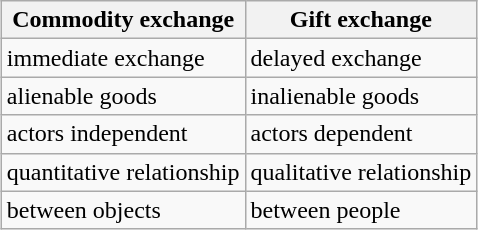<table class="wikitable" style="margin: 1em auto 1em auto;">
<tr>
<th>Commodity exchange</th>
<th>Gift exchange</th>
</tr>
<tr>
<td>immediate exchange</td>
<td>delayed exchange</td>
</tr>
<tr>
<td>alienable goods</td>
<td>inalienable goods</td>
</tr>
<tr>
<td>actors independent</td>
<td>actors dependent</td>
</tr>
<tr>
<td>quantitative relationship</td>
<td>qualitative relationship</td>
</tr>
<tr>
<td>between objects</td>
<td>between people</td>
</tr>
</table>
